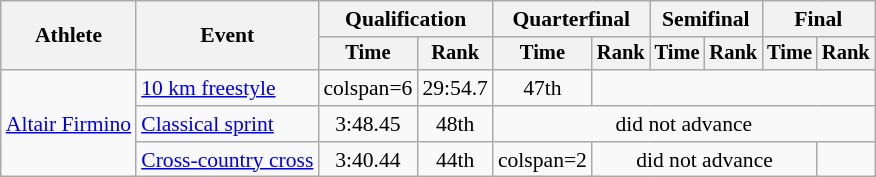<table class="wikitable" style="font-size:90%">
<tr>
<th rowspan="2">Athlete</th>
<th rowspan="2">Event</th>
<th colspan="2">Qualification</th>
<th colspan="2">Quarterfinal</th>
<th colspan="2">Semifinal</th>
<th colspan="2">Final</th>
</tr>
<tr style="font-size:95%">
<th>Time</th>
<th>Rank</th>
<th>Time</th>
<th>Rank</th>
<th>Time</th>
<th>Rank</th>
<th>Time</th>
<th>Rank</th>
</tr>
<tr align=center>
<td align=left rowspan=3><a href='#'>Altair Firmino</a></td>
<td align=left><a href='#'>10 km freestyle</a></td>
<td>colspan=6 </td>
<td>29:54.7</td>
<td>47th</td>
</tr>
<tr align=center>
<td align=left><a href='#'>Classical sprint</a></td>
<td>3:48.45</td>
<td>48th</td>
<td align="center" colspan=6>did not advance</td>
</tr>
<tr align=center>
<td align=left><a href='#'>Cross-country cross</a></td>
<td>3:40.44</td>
<td>44th</td>
<td>colspan=2 </td>
<td align="center" colspan=4>did not advance</td>
</tr>
</table>
